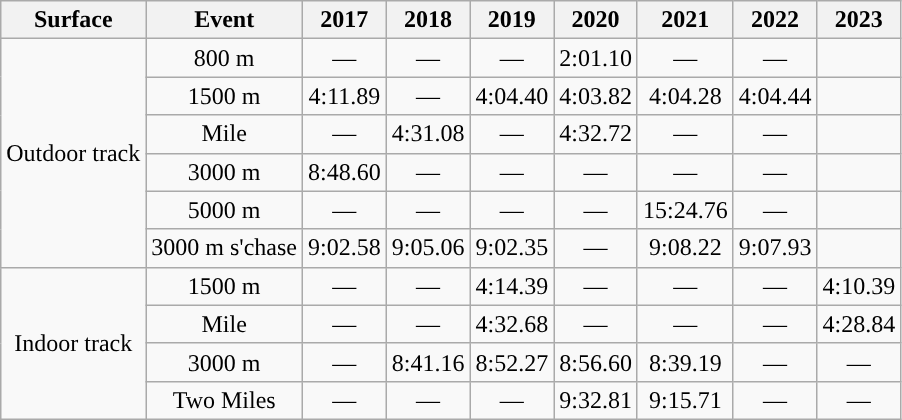<table class=wikitable style="text-align: center;">
<tr>
<th>Surface</th>
<th>Event</th>
<th>2017</th>
<th>2018</th>
<th>2019</th>
<th>2020</th>
<th>2021</th>
<th>2022</th>
<th>2023</th>
</tr>
<tr>
<td rowspan=6>Outdoor track</td>
<td>800 m</td>
<td>—</td>
<td>—</td>
<td>—</td>
<td>2:01.10</td>
<td>—</td>
<td>—</td>
<td></td>
</tr>
<tr>
<td>1500 m</td>
<td>4:11.89</td>
<td>—</td>
<td>4:04.40</td>
<td>4:03.82</td>
<td>4:04.28</td>
<td>4:04.44</td>
<td></td>
</tr>
<tr>
<td>Mile</td>
<td>—</td>
<td>4:31.08</td>
<td>—</td>
<td>4:32.72</td>
<td>—</td>
<td>—</td>
<td></td>
</tr>
<tr>
<td>3000 m</td>
<td>8:48.60</td>
<td>—</td>
<td>—</td>
<td>—</td>
<td>—</td>
<td>—</td>
<td></td>
</tr>
<tr>
<td>5000 m</td>
<td>—</td>
<td>—</td>
<td>—</td>
<td>—</td>
<td>15:24.76</td>
<td>—</td>
<td></td>
</tr>
<tr>
<td>3000 m s'chase</td>
<td>9:02.58</td>
<td>9:05.06</td>
<td>9:02.35</td>
<td>—</td>
<td>9:08.22</td>
<td>9:07.93</td>
<td></td>
</tr>
<tr>
<td rowspan=4>Indoor track</td>
<td>1500 m</td>
<td>—</td>
<td>—</td>
<td>4:14.39</td>
<td>—</td>
<td>—</td>
<td>—</td>
<td>4:10.39</td>
</tr>
<tr>
<td>Mile</td>
<td>—</td>
<td>—</td>
<td>4:32.68</td>
<td>—</td>
<td>—</td>
<td>—</td>
<td>4:28.84</td>
</tr>
<tr>
<td>3000 m</td>
<td>—</td>
<td>8:41.16</td>
<td>8:52.27</td>
<td>8:56.60</td>
<td>8:39.19</td>
<td>—</td>
<td>—</td>
</tr>
<tr>
<td>Two Miles</td>
<td>—</td>
<td>—</td>
<td>—</td>
<td>9:32.81</td>
<td>9:15.71</td>
<td>—</td>
<td>—</td>
</tr>
</table>
